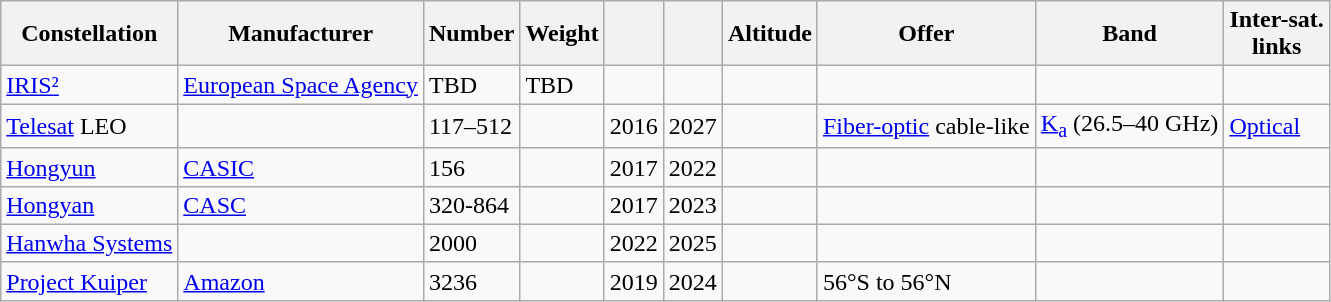<table class="wikitable sortable">
<tr>
<th>Constellation</th>
<th>Manufacturer</th>
<th>Number</th>
<th>Weight</th>
<th></th>
<th></th>
<th>Altitude</th>
<th>Offer</th>
<th>Band</th>
<th>Inter-sat.<br>links</th>
</tr>
<tr>
<td><a href='#'>IRIS²</a></td>
<td><a href='#'>European Space Agency</a></td>
<td>TBD</td>
<td>TBD</td>
<td></td>
<td></td>
<td></td>
<td></td>
<td></td>
<td></td>
</tr>
<tr>
<td><a href='#'>Telesat</a> LEO</td>
<td></td>
<td>117–512</td>
<td></td>
<td>2016</td>
<td>2027</td>
<td></td>
<td><a href='#'>Fiber-optic</a> cable-like</td>
<td><a href='#'>K<sub>a</sub></a> (26.5–40 GHz)</td>
<td><a href='#'>Optical</a></td>
</tr>
<tr>
<td><a href='#'>Hongyun</a></td>
<td><a href='#'>CASIC</a></td>
<td>156</td>
<td></td>
<td>2017</td>
<td>2022</td>
<td></td>
<td></td>
<td></td>
<td></td>
</tr>
<tr>
<td><a href='#'>Hongyan</a></td>
<td><a href='#'>CASC</a></td>
<td>320-864</td>
<td></td>
<td>2017</td>
<td>2023</td>
<td></td>
<td></td>
<td></td>
<td></td>
</tr>
<tr>
<td><a href='#'>Hanwha Systems</a></td>
<td></td>
<td>2000</td>
<td></td>
<td>2022</td>
<td>2025</td>
<td></td>
<td></td>
<td></td>
<td></td>
</tr>
<tr>
<td><a href='#'>Project Kuiper</a></td>
<td><a href='#'>Amazon</a></td>
<td>3236</td>
<td></td>
<td>2019</td>
<td>2024</td>
<td></td>
<td>56°S to 56°N</td>
<td></td>
<td></td>
</tr>
</table>
